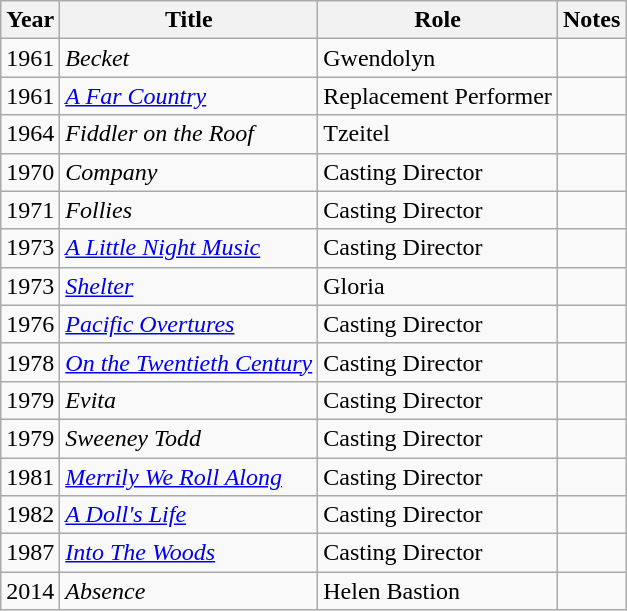<table class="wikitable sortable">
<tr>
<th>Year</th>
<th>Title</th>
<th>Role</th>
<th class="unsortable">Notes</th>
</tr>
<tr>
<td>1961</td>
<td><em>Becket</em></td>
<td>Gwendolyn</td>
<td></td>
</tr>
<tr>
<td>1961</td>
<td><em><a href='#'>A Far Country</a></em></td>
<td>Replacement Performer</td>
<td></td>
</tr>
<tr>
<td>1964</td>
<td><em>Fiddler on the Roof</em></td>
<td>Tzeitel</td>
<td></td>
</tr>
<tr>
<td>1970</td>
<td><em>Company</em></td>
<td>Casting Director</td>
<td></td>
</tr>
<tr>
<td>1971</td>
<td><em>Follies</em></td>
<td>Casting Director</td>
<td></td>
</tr>
<tr>
<td>1973</td>
<td><em><a href='#'>A Little Night Music</a></em></td>
<td>Casting Director</td>
<td></td>
</tr>
<tr>
<td>1973</td>
<td><em><a href='#'>Shelter</a></em></td>
<td>Gloria</td>
<td></td>
</tr>
<tr>
<td>1976</td>
<td><em><a href='#'>Pacific Overtures</a></em></td>
<td>Casting Director</td>
<td></td>
</tr>
<tr>
<td>1978</td>
<td><em><a href='#'>On the Twentieth Century</a></em></td>
<td>Casting Director</td>
<td></td>
</tr>
<tr>
<td>1979</td>
<td><em>Evita</em></td>
<td>Casting Director</td>
<td></td>
</tr>
<tr>
<td>1979</td>
<td><em>Sweeney Todd</em></td>
<td>Casting Director</td>
<td></td>
</tr>
<tr>
<td>1981</td>
<td><em><a href='#'>Merrily We Roll Along</a></em></td>
<td>Casting Director</td>
<td></td>
</tr>
<tr>
<td>1982</td>
<td><em><a href='#'>A Doll's Life</a></em></td>
<td>Casting Director</td>
<td></td>
</tr>
<tr>
<td>1987</td>
<td><em><a href='#'>Into The Woods</a></em></td>
<td>Casting Director</td>
<td></td>
</tr>
<tr>
<td>2014</td>
<td><em>Absence</em></td>
<td>Helen Bastion</td>
<td></td>
</tr>
</table>
